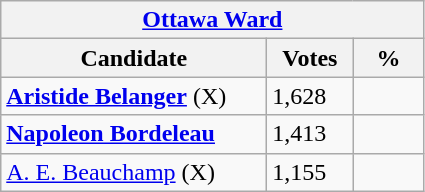<table class="wikitable">
<tr>
<th colspan="3"><a href='#'>Ottawa Ward</a></th>
</tr>
<tr>
<th style="width: 170px">Candidate</th>
<th style="width: 50px">Votes</th>
<th style="width: 40px">%</th>
</tr>
<tr>
<td><strong><a href='#'>Aristide Belanger</a></strong> (X)</td>
<td>1,628</td>
<td></td>
</tr>
<tr>
<td><strong><a href='#'>Napoleon Bordeleau</a></strong></td>
<td>1,413</td>
<td></td>
</tr>
<tr>
<td><a href='#'>A. E. Beauchamp</a> (X)</td>
<td>1,155</td>
<td></td>
</tr>
</table>
